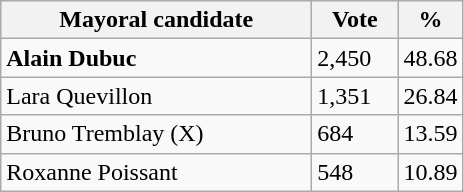<table class="wikitable">
<tr>
<th bgcolor="#DDDDFF" width="200px">Mayoral candidate</th>
<th bgcolor="#DDDDFF" width="50px">Vote</th>
<th bgcolor="#DDDDFF" width="30px">%</th>
</tr>
<tr>
<td><strong>Alain Dubuc</strong></td>
<td>2,450</td>
<td>48.68</td>
</tr>
<tr>
<td>Lara Quevillon</td>
<td>1,351</td>
<td>26.84</td>
</tr>
<tr>
<td>Bruno Tremblay (X)</td>
<td>684</td>
<td>13.59</td>
</tr>
<tr>
<td>Roxanne Poissant</td>
<td>548</td>
<td>10.89</td>
</tr>
</table>
